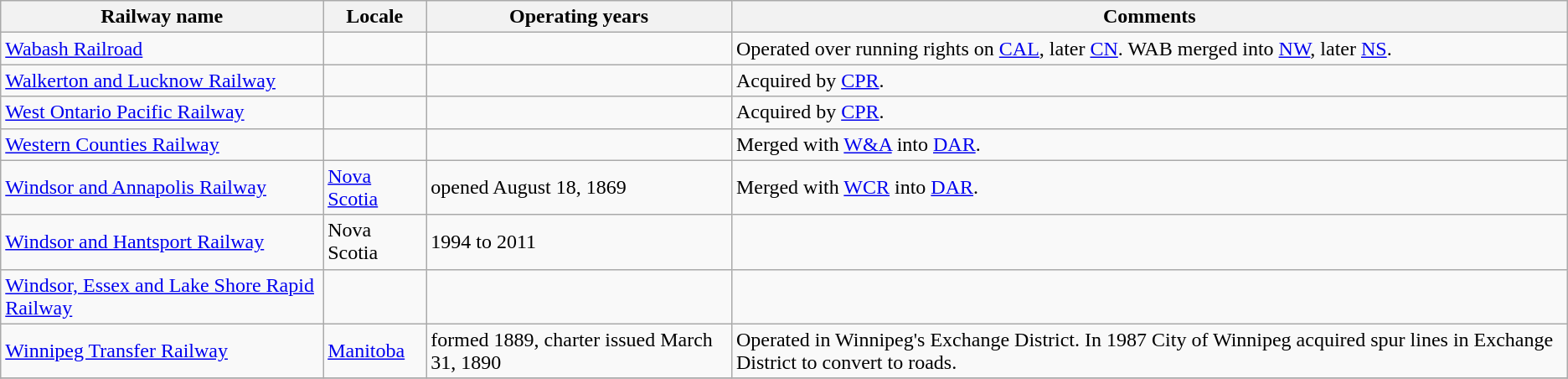<table class="wikitable">
<tr>
<th>Railway name</th>
<th>Locale</th>
<th>Operating years</th>
<th>Comments</th>
</tr>
<tr>
<td><a href='#'>Wabash Railroad</a></td>
<td></td>
<td></td>
<td>Operated over running rights on <a href='#'>CAL</a>, later <a href='#'>CN</a>.  WAB merged into <a href='#'>NW</a>, later <a href='#'>NS</a>.</td>
</tr>
<tr>
<td><a href='#'>Walkerton and Lucknow Railway</a></td>
<td></td>
<td></td>
<td>Acquired by <a href='#'>CPR</a>.</td>
</tr>
<tr>
<td><a href='#'>West Ontario Pacific Railway</a></td>
<td></td>
<td></td>
<td>Acquired by <a href='#'>CPR</a>.</td>
</tr>
<tr>
<td><a href='#'>Western Counties Railway</a></td>
<td></td>
<td></td>
<td>Merged with <a href='#'>W&A</a> into <a href='#'>DAR</a>.</td>
</tr>
<tr>
<td><a href='#'>Windsor and Annapolis Railway</a></td>
<td><a href='#'>Nova Scotia</a></td>
<td>opened August 18, 1869</td>
<td>Merged with <a href='#'>WCR</a> into <a href='#'>DAR</a>.</td>
</tr>
<tr>
<td><a href='#'>Windsor and Hantsport Railway</a></td>
<td>Nova Scotia</td>
<td>1994 to 2011</td>
<td></td>
</tr>
<tr>
<td><a href='#'>Windsor, Essex and Lake Shore Rapid Railway</a></td>
<td></td>
<td></td>
<td></td>
</tr>
<tr>
<td><a href='#'>Winnipeg Transfer Railway</a></td>
<td><a href='#'>Manitoba</a></td>
<td>formed 1889, charter issued  March 31, 1890</td>
<td>Operated in Winnipeg's Exchange District. In 1987 City of Winnipeg acquired spur lines in Exchange District to convert to roads.</td>
</tr>
<tr>
</tr>
</table>
